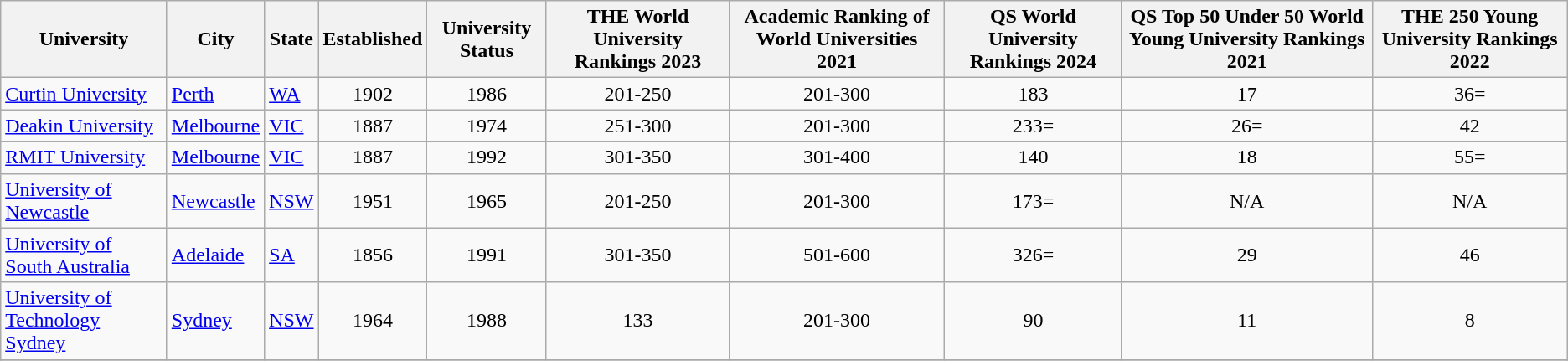<table class="wikitable sortable" style="text-align:center;">
<tr>
<th>University</th>
<th>City</th>
<th>State</th>
<th>Established</th>
<th>University Status</th>
<th data-sort-type="number">THE World University Rankings 2023</th>
<th data-sort-type="number">Academic Ranking of World Universities 2021</th>
<th data-sort-type="number">QS World University Rankings 2024</th>
<th data-sort-type="number">QS Top 50 Under 50 World Young University Rankings 2021</th>
<th data-sort-type="number">THE 250 Young University Rankings 2022</th>
</tr>
<tr>
<td align="left"><a href='#'>Curtin University</a></td>
<td align="left"><a href='#'>Perth</a></td>
<td align="left"><a href='#'>WA</a></td>
<td>1902</td>
<td>1986</td>
<td>201-250</td>
<td>201-300</td>
<td>183</td>
<td>17</td>
<td>36=</td>
</tr>
<tr>
<td align="left"><a href='#'>Deakin University</a></td>
<td align="left"><a href='#'>Melbourne</a></td>
<td align="left"><a href='#'>VIC</a></td>
<td>1887</td>
<td>1974</td>
<td>251-300</td>
<td>201-300</td>
<td>233=</td>
<td>26=</td>
<td>42</td>
</tr>
<tr>
<td align="left"><a href='#'>RMIT University</a></td>
<td align="left"><a href='#'>Melbourne</a></td>
<td align="left"><a href='#'>VIC</a></td>
<td>1887</td>
<td>1992</td>
<td>301-350</td>
<td>301-400</td>
<td>140</td>
<td>18</td>
<td>55=</td>
</tr>
<tr>
<td align="left"><a href='#'>University of Newcastle</a></td>
<td align="left"><a href='#'>Newcastle</a></td>
<td align="left"><a href='#'>NSW</a></td>
<td>1951</td>
<td>1965</td>
<td>201-250</td>
<td>201-300</td>
<td>173=</td>
<td>N/A</td>
<td>N/A</td>
</tr>
<tr>
<td align="left"><a href='#'>University of South Australia</a></td>
<td align="left"><a href='#'>Adelaide</a></td>
<td align="left"><a href='#'>SA</a></td>
<td>1856</td>
<td>1991</td>
<td>301-350</td>
<td>501-600</td>
<td>326=</td>
<td>29</td>
<td>46</td>
</tr>
<tr>
<td align="left"><a href='#'>University of Technology Sydney</a></td>
<td align="left"><a href='#'>Sydney</a></td>
<td align="left"><a href='#'>NSW</a></td>
<td>1964</td>
<td>1988</td>
<td>133</td>
<td>201-300</td>
<td>90</td>
<td>11</td>
<td>8</td>
</tr>
<tr>
</tr>
</table>
